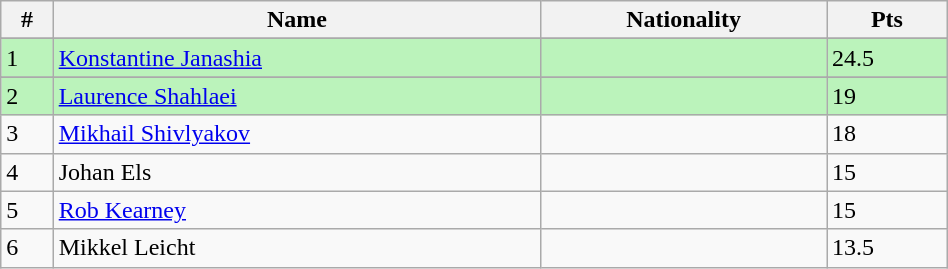<table class="wikitable" style="display: inline-table; width: 50%;">
<tr>
<th>#</th>
<th>Name</th>
<th>Nationality</th>
<th>Pts</th>
</tr>
<tr>
</tr>
<tr bgcolor=bbf3bb>
<td>1</td>
<td><a href='#'>Konstantine Janashia</a></td>
<td></td>
<td>24.5</td>
</tr>
<tr>
</tr>
<tr bgcolor=bbf3bb>
<td>2</td>
<td><a href='#'>Laurence Shahlaei</a></td>
<td></td>
<td>19</td>
</tr>
<tr>
<td>3</td>
<td><a href='#'>Mikhail Shivlyakov</a></td>
<td></td>
<td>18</td>
</tr>
<tr>
<td>4</td>
<td>Johan Els</td>
<td></td>
<td>15</td>
</tr>
<tr>
<td>5</td>
<td><a href='#'>Rob Kearney</a></td>
<td></td>
<td>15</td>
</tr>
<tr>
<td>6</td>
<td>Mikkel Leicht</td>
<td></td>
<td>13.5</td>
</tr>
</table>
